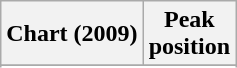<table class = "wikitable plainrowheaders sortable">
<tr>
<th scope="col">Chart (2009)</th>
<th scope="col">Peak<br>position</th>
</tr>
<tr>
</tr>
<tr>
</tr>
<tr>
</tr>
</table>
